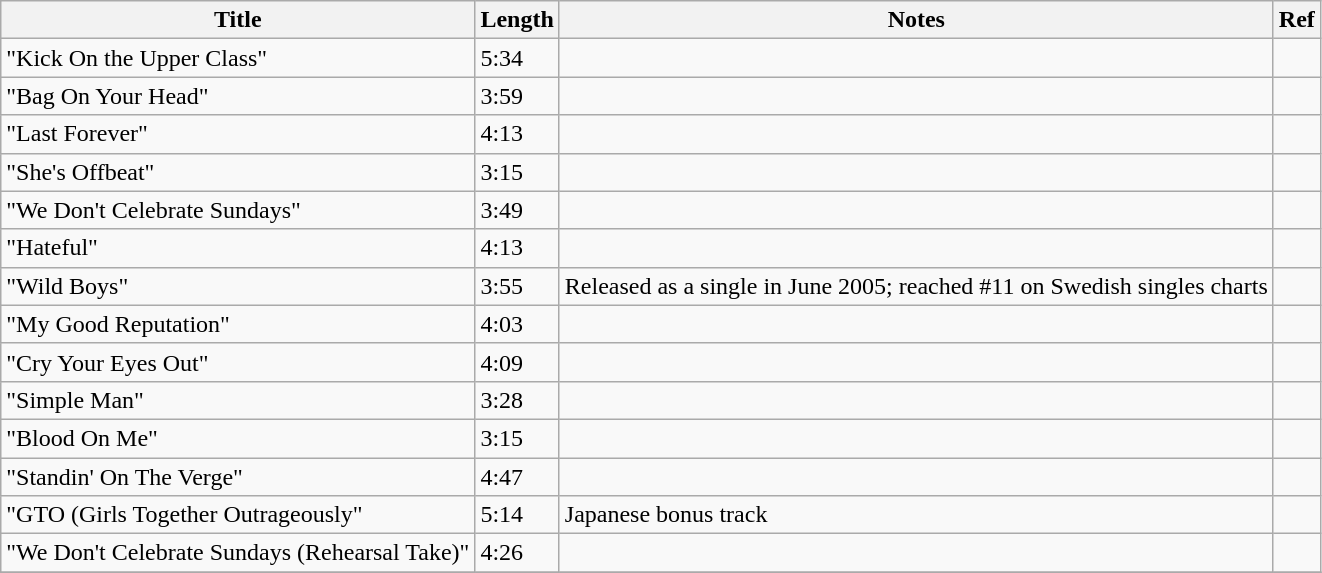<table class="wikitable unsortable">
<tr>
<th>Title</th>
<th>Length</th>
<th>Notes</th>
<th>Ref</th>
</tr>
<tr>
<td>"Kick On the Upper Class"</td>
<td>5:34</td>
<td></td>
<td></td>
</tr>
<tr>
<td>"Bag On Your Head"</td>
<td>3:59</td>
<td></td>
<td></td>
</tr>
<tr>
<td>"Last Forever"</td>
<td>4:13</td>
<td></td>
<td></td>
</tr>
<tr>
<td>"She's Offbeat"</td>
<td>3:15</td>
<td></td>
<td></td>
</tr>
<tr>
<td>"We Don't Celebrate Sundays"</td>
<td>3:49</td>
<td></td>
<td></td>
</tr>
<tr>
<td>"Hateful"</td>
<td>4:13</td>
<td></td>
<td></td>
</tr>
<tr>
<td>"Wild Boys"</td>
<td>3:55</td>
<td>Released as a single in June 2005; reached #11 on Swedish singles charts</td>
<td></td>
</tr>
<tr>
<td>"My Good Reputation"</td>
<td>4:03</td>
<td></td>
<td></td>
</tr>
<tr>
<td>"Cry Your Eyes Out"</td>
<td>4:09</td>
<td></td>
<td></td>
</tr>
<tr>
<td>"Simple Man"</td>
<td>3:28</td>
<td></td>
<td></td>
</tr>
<tr>
<td>"Blood On Me"</td>
<td>3:15</td>
<td></td>
<td></td>
</tr>
<tr>
<td>"Standin' On The Verge"</td>
<td>4:47</td>
<td></td>
<td></td>
</tr>
<tr>
<td>"GTO (Girls Together Outrageously"</td>
<td>5:14</td>
<td>Japanese bonus track</td>
<td></td>
</tr>
<tr>
<td>"We Don't Celebrate Sundays (Rehearsal Take)"</td>
<td>4:26</td>
<td></td>
<td></td>
</tr>
<tr>
</tr>
</table>
